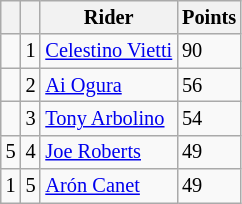<table class="wikitable" style="font-size: 85%;">
<tr>
<th></th>
<th></th>
<th>Rider</th>
<th>Points</th>
</tr>
<tr>
<td></td>
<td align=center>1</td>
<td> <a href='#'>Celestino Vietti</a></td>
<td align=left>90</td>
</tr>
<tr>
<td></td>
<td align=center>2</td>
<td> <a href='#'>Ai Ogura</a></td>
<td align=left>56</td>
</tr>
<tr>
<td></td>
<td align=center>3</td>
<td> <a href='#'>Tony Arbolino</a></td>
<td align=left>54</td>
</tr>
<tr>
<td> 5</td>
<td align=center>4</td>
<td> <a href='#'>Joe Roberts</a></td>
<td align=left>49</td>
</tr>
<tr>
<td> 1</td>
<td align=center>5</td>
<td> <a href='#'>Arón Canet</a></td>
<td align=left>49</td>
</tr>
</table>
